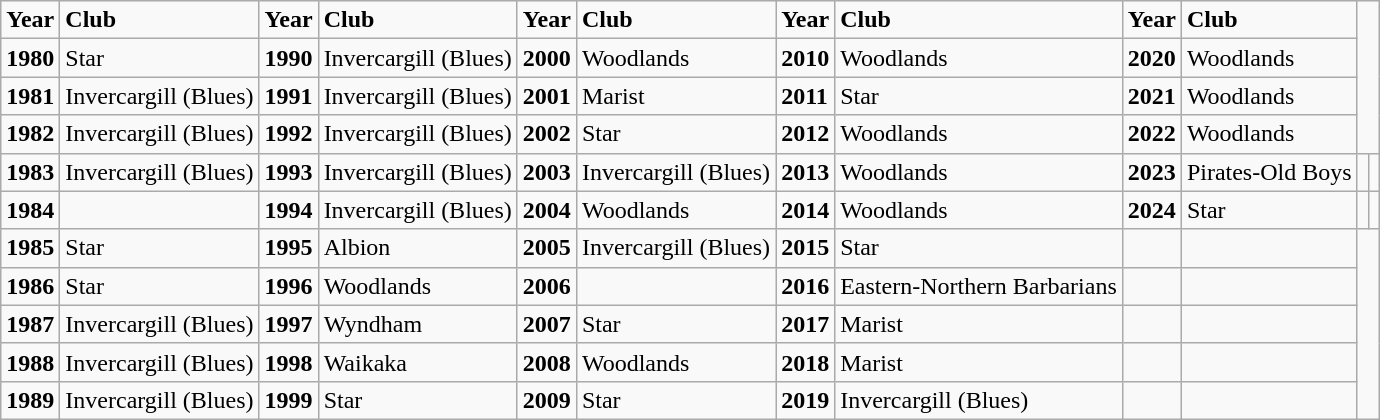<table class="wikitable">
<tr>
<td><strong>Year</strong></td>
<td><strong>Club</strong></td>
<td><strong>Year</strong></td>
<td><strong>Club</strong></td>
<td><strong>Year</strong></td>
<td><strong>Club</strong></td>
<td><strong>Year</strong></td>
<td><strong>Club</strong></td>
<td><strong>Year</strong></td>
<td><strong>Club</strong></td>
</tr>
<tr>
<td><strong>1980</strong></td>
<td>Star</td>
<td><strong>1990</strong></td>
<td>Invercargill (Blues)</td>
<td><strong>2000</strong></td>
<td>Woodlands</td>
<td><strong>2010</strong></td>
<td>Woodlands</td>
<td><strong>2020</strong></td>
<td>Woodlands</td>
</tr>
<tr>
<td><strong>1981</strong></td>
<td>Invercargill (Blues)</td>
<td><strong>1991</strong></td>
<td>Invercargill (Blues)</td>
<td><strong>2001</strong></td>
<td>Marist</td>
<td><strong>2011</strong></td>
<td>Star</td>
<td><strong>2021</strong></td>
<td>Woodlands</td>
</tr>
<tr>
<td><strong>1982</strong></td>
<td>Invercargill (Blues)</td>
<td><strong>1992</strong></td>
<td>Invercargill (Blues)</td>
<td><strong>2002</strong></td>
<td>Star</td>
<td><strong>2012</strong></td>
<td>Woodlands</td>
<td><strong>2022</strong></td>
<td>Woodlands</td>
</tr>
<tr>
<td><strong>1983</strong></td>
<td>Invercargill (Blues)</td>
<td><strong>1993</strong></td>
<td>Invercargill (Blues)</td>
<td><strong>2003</strong></td>
<td>Invercargill (Blues)</td>
<td><strong>2013</strong></td>
<td>Woodlands</td>
<td><strong>2023</strong></td>
<td>Pirates-Old Boys</td>
<td></td>
<td></td>
</tr>
<tr>
<td><strong>1984</strong></td>
<td></td>
<td><strong>1994</strong></td>
<td>Invercargill (Blues)</td>
<td><strong>2004</strong></td>
<td>Woodlands</td>
<td><strong>2014</strong></td>
<td>Woodlands</td>
<td><strong>2024</strong></td>
<td>Star</td>
<td></td>
<td></td>
</tr>
<tr>
<td><strong>1985</strong></td>
<td>Star</td>
<td><strong>1995</strong></td>
<td>Albion</td>
<td><strong>2005</strong></td>
<td>Invercargill (Blues)</td>
<td><strong>2015</strong></td>
<td>Star</td>
<td></td>
<td></td>
</tr>
<tr>
<td><strong>1986</strong></td>
<td>Star</td>
<td><strong>1996</strong></td>
<td>Woodlands</td>
<td><strong>2006</strong></td>
<td></td>
<td><strong>2016</strong></td>
<td>Eastern-Northern Barbarians</td>
<td></td>
<td></td>
</tr>
<tr>
<td><strong>1987</strong></td>
<td>Invercargill (Blues)</td>
<td><strong>1997</strong></td>
<td>Wyndham</td>
<td><strong>2007</strong></td>
<td>Star</td>
<td><strong>2017</strong></td>
<td>Marist</td>
<td></td>
<td></td>
</tr>
<tr>
<td><strong>1988</strong></td>
<td>Invercargill (Blues)</td>
<td><strong>1998</strong></td>
<td>Waikaka</td>
<td><strong>2008</strong></td>
<td>Woodlands</td>
<td><strong>2018</strong></td>
<td>Marist</td>
<td></td>
<td></td>
</tr>
<tr>
<td><strong>1989</strong></td>
<td>Invercargill (Blues)</td>
<td><strong>1999</strong></td>
<td>Star</td>
<td><strong>2009</strong></td>
<td>Star</td>
<td><strong>2019</strong></td>
<td>Invercargill (Blues)</td>
<td></td>
<td></td>
</tr>
</table>
